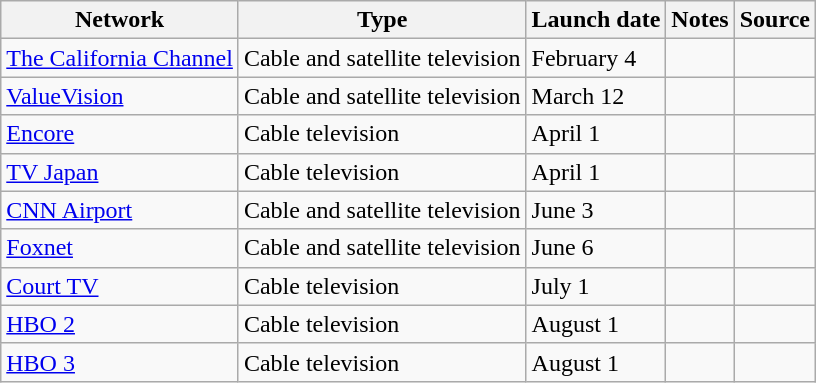<table class="wikitable sortable">
<tr>
<th>Network</th>
<th>Type</th>
<th>Launch date</th>
<th>Notes</th>
<th>Source</th>
</tr>
<tr>
<td><a href='#'>The California Channel</a></td>
<td>Cable and satellite television</td>
<td>February 4</td>
<td></td>
<td></td>
</tr>
<tr>
<td><a href='#'>ValueVision</a></td>
<td>Cable and satellite television</td>
<td>March 12</td>
<td></td>
<td></td>
</tr>
<tr>
<td><a href='#'>Encore</a></td>
<td>Cable television</td>
<td>April 1</td>
<td></td>
<td></td>
</tr>
<tr>
<td><a href='#'>TV Japan</a></td>
<td>Cable television</td>
<td>April 1</td>
<td></td>
<td></td>
</tr>
<tr>
<td><a href='#'>CNN Airport</a></td>
<td>Cable and satellite television</td>
<td>June 3</td>
<td></td>
<td></td>
</tr>
<tr>
<td><a href='#'>Foxnet</a></td>
<td>Cable and satellite television</td>
<td>June 6</td>
<td></td>
<td></td>
</tr>
<tr>
<td><a href='#'>Court TV</a></td>
<td>Cable television</td>
<td>July 1</td>
<td></td>
<td></td>
</tr>
<tr>
<td><a href='#'>HBO 2</a></td>
<td>Cable television</td>
<td>August 1</td>
<td></td>
<td></td>
</tr>
<tr>
<td><a href='#'>HBO 3</a></td>
<td>Cable television</td>
<td>August 1</td>
<td></td>
<td></td>
</tr>
</table>
